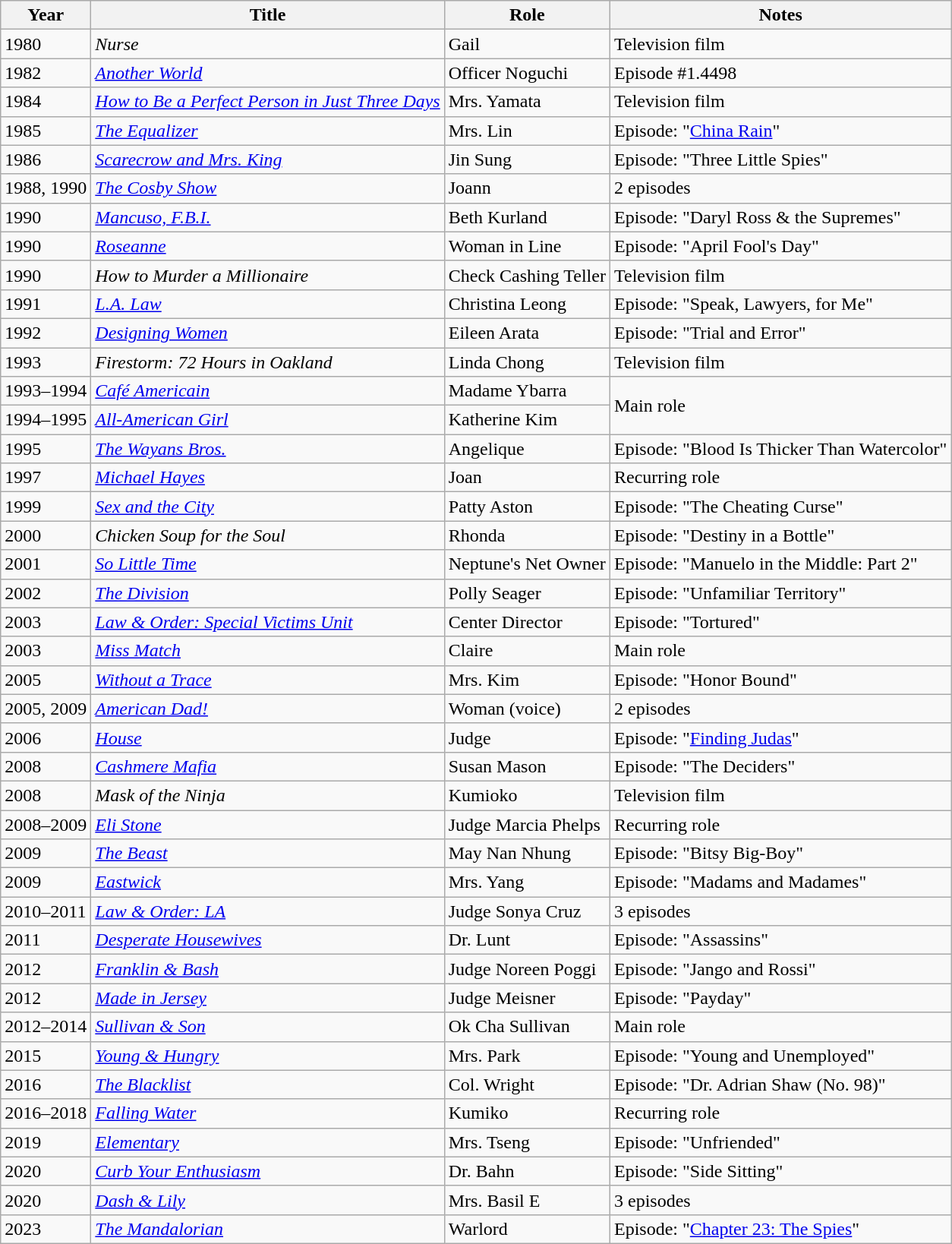<table class="wikitable sortable">
<tr>
<th>Year</th>
<th>Title</th>
<th>Role</th>
<th>Notes</th>
</tr>
<tr>
<td>1980</td>
<td><em>Nurse</em></td>
<td>Gail</td>
<td>Television film</td>
</tr>
<tr>
<td>1982</td>
<td><em><a href='#'>Another World</a></em></td>
<td>Officer Noguchi</td>
<td>Episode #1.4498</td>
</tr>
<tr>
<td>1984</td>
<td><em><a href='#'>How to Be a Perfect Person in Just Three Days</a></em></td>
<td>Mrs. Yamata</td>
<td>Television film</td>
</tr>
<tr>
<td>1985</td>
<td><em><a href='#'>The Equalizer</a></em></td>
<td>Mrs. Lin</td>
<td>Episode: "<a href='#'>China Rain</a>"</td>
</tr>
<tr>
<td>1986</td>
<td><em><a href='#'>Scarecrow and Mrs. King</a></em></td>
<td>Jin Sung</td>
<td>Episode: "Three Little Spies"</td>
</tr>
<tr>
<td>1988, 1990</td>
<td><em><a href='#'>The Cosby Show</a></em></td>
<td>Joann</td>
<td>2 episodes</td>
</tr>
<tr>
<td>1990</td>
<td><em><a href='#'>Mancuso, F.B.I.</a></em></td>
<td>Beth Kurland</td>
<td>Episode: "Daryl Ross & the Supremes"</td>
</tr>
<tr>
<td>1990</td>
<td><em><a href='#'>Roseanne</a></em></td>
<td>Woman in Line</td>
<td>Episode: "April Fool's Day"</td>
</tr>
<tr>
<td>1990</td>
<td><em>How to Murder a Millionaire</em></td>
<td>Check Cashing Teller</td>
<td>Television film</td>
</tr>
<tr>
<td>1991</td>
<td><em><a href='#'>L.A. Law</a></em></td>
<td>Christina Leong</td>
<td>Episode: "Speak, Lawyers, for Me"</td>
</tr>
<tr>
<td>1992</td>
<td><em><a href='#'>Designing Women</a></em></td>
<td>Eileen Arata</td>
<td>Episode: "Trial and Error"</td>
</tr>
<tr>
<td>1993</td>
<td><em>Firestorm: 72 Hours in Oakland</em></td>
<td>Linda Chong</td>
<td>Television film</td>
</tr>
<tr>
<td>1993–1994</td>
<td><em><a href='#'>Café Americain</a></em></td>
<td>Madame Ybarra</td>
<td rowspan="2">Main role</td>
</tr>
<tr>
<td>1994–1995</td>
<td><em><a href='#'>All-American Girl</a></em></td>
<td>Katherine Kim</td>
</tr>
<tr>
<td>1995</td>
<td><em><a href='#'>The Wayans Bros.</a></em></td>
<td>Angelique</td>
<td>Episode: "Blood Is Thicker Than Watercolor"</td>
</tr>
<tr>
<td>1997</td>
<td><em><a href='#'>Michael Hayes</a></em></td>
<td>Joan</td>
<td>Recurring role</td>
</tr>
<tr>
<td>1999</td>
<td><em><a href='#'>Sex and the City</a></em></td>
<td>Patty Aston</td>
<td>Episode: "The Cheating Curse"</td>
</tr>
<tr>
<td>2000</td>
<td><em>Chicken Soup for the Soul</em></td>
<td>Rhonda</td>
<td>Episode: "Destiny in a Bottle"</td>
</tr>
<tr>
<td>2001</td>
<td><em><a href='#'>So Little Time</a></em></td>
<td>Neptune's Net Owner</td>
<td>Episode: "Manuelo in the Middle: Part 2"</td>
</tr>
<tr>
<td>2002</td>
<td><em><a href='#'>The Division</a></em></td>
<td>Polly Seager</td>
<td>Episode: "Unfamiliar Territory"</td>
</tr>
<tr>
<td>2003</td>
<td><em><a href='#'>Law & Order: Special Victims Unit</a></em></td>
<td>Center Director</td>
<td>Episode: "Tortured"</td>
</tr>
<tr>
<td>2003</td>
<td><em><a href='#'>Miss Match</a></em></td>
<td>Claire</td>
<td>Main role</td>
</tr>
<tr>
<td>2005</td>
<td><em><a href='#'>Without a Trace</a></em></td>
<td>Mrs. Kim</td>
<td>Episode: "Honor Bound"</td>
</tr>
<tr>
<td>2005, 2009</td>
<td><em><a href='#'>American Dad!</a></em></td>
<td>Woman (voice)</td>
<td>2 episodes</td>
</tr>
<tr>
<td>2006</td>
<td><em><a href='#'>House</a></em></td>
<td>Judge</td>
<td>Episode: "<a href='#'>Finding Judas</a>"</td>
</tr>
<tr>
<td>2008</td>
<td><em><a href='#'>Cashmere Mafia</a></em></td>
<td>Susan Mason</td>
<td>Episode: "The Deciders"</td>
</tr>
<tr>
<td>2008</td>
<td><em>Mask of the Ninja</em></td>
<td>Kumioko</td>
<td>Television film</td>
</tr>
<tr>
<td>2008–2009</td>
<td><em><a href='#'>Eli Stone</a></em></td>
<td>Judge Marcia Phelps</td>
<td>Recurring role</td>
</tr>
<tr>
<td>2009</td>
<td><em><a href='#'>The Beast</a></em></td>
<td>May Nan Nhung</td>
<td>Episode: "Bitsy Big-Boy"</td>
</tr>
<tr>
<td>2009</td>
<td><em><a href='#'>Eastwick</a></em></td>
<td>Mrs. Yang</td>
<td>Episode: "Madams and Madames"</td>
</tr>
<tr>
<td>2010–2011</td>
<td><em><a href='#'>Law & Order: LA</a></em></td>
<td>Judge Sonya Cruz</td>
<td>3 episodes</td>
</tr>
<tr>
<td>2011</td>
<td><em><a href='#'>Desperate Housewives</a></em></td>
<td>Dr. Lunt</td>
<td>Episode: "Assassins"</td>
</tr>
<tr>
<td>2012</td>
<td><em><a href='#'>Franklin & Bash</a></em></td>
<td>Judge Noreen Poggi</td>
<td>Episode: "Jango and Rossi"</td>
</tr>
<tr>
<td>2012</td>
<td><em><a href='#'>Made in Jersey</a></em></td>
<td>Judge Meisner</td>
<td>Episode: "Payday"</td>
</tr>
<tr>
<td>2012–2014</td>
<td><em><a href='#'>Sullivan & Son</a></em></td>
<td>Ok Cha Sullivan</td>
<td>Main role</td>
</tr>
<tr>
<td>2015</td>
<td><em><a href='#'>Young & Hungry</a></em></td>
<td>Mrs. Park</td>
<td>Episode: "Young and Unemployed"</td>
</tr>
<tr>
<td>2016</td>
<td><em><a href='#'>The Blacklist</a></em></td>
<td>Col. Wright</td>
<td>Episode: "Dr. Adrian Shaw (No. 98)"</td>
</tr>
<tr>
<td>2016–2018</td>
<td><em><a href='#'>Falling Water</a></em></td>
<td>Kumiko</td>
<td>Recurring role</td>
</tr>
<tr>
<td>2019</td>
<td><em><a href='#'>Elementary</a></em></td>
<td>Mrs. Tseng</td>
<td>Episode: "Unfriended"</td>
</tr>
<tr>
<td>2020</td>
<td><em><a href='#'>Curb Your Enthusiasm</a></em></td>
<td>Dr. Bahn</td>
<td>Episode: "Side Sitting"</td>
</tr>
<tr>
<td>2020</td>
<td><em><a href='#'>Dash & Lily</a></em></td>
<td>Mrs. Basil E</td>
<td>3 episodes</td>
</tr>
<tr>
<td>2023</td>
<td><em><a href='#'>The Mandalorian</a></em></td>
<td>Warlord</td>
<td>Episode: "<a href='#'>Chapter 23: The Spies</a>"</td>
</tr>
</table>
